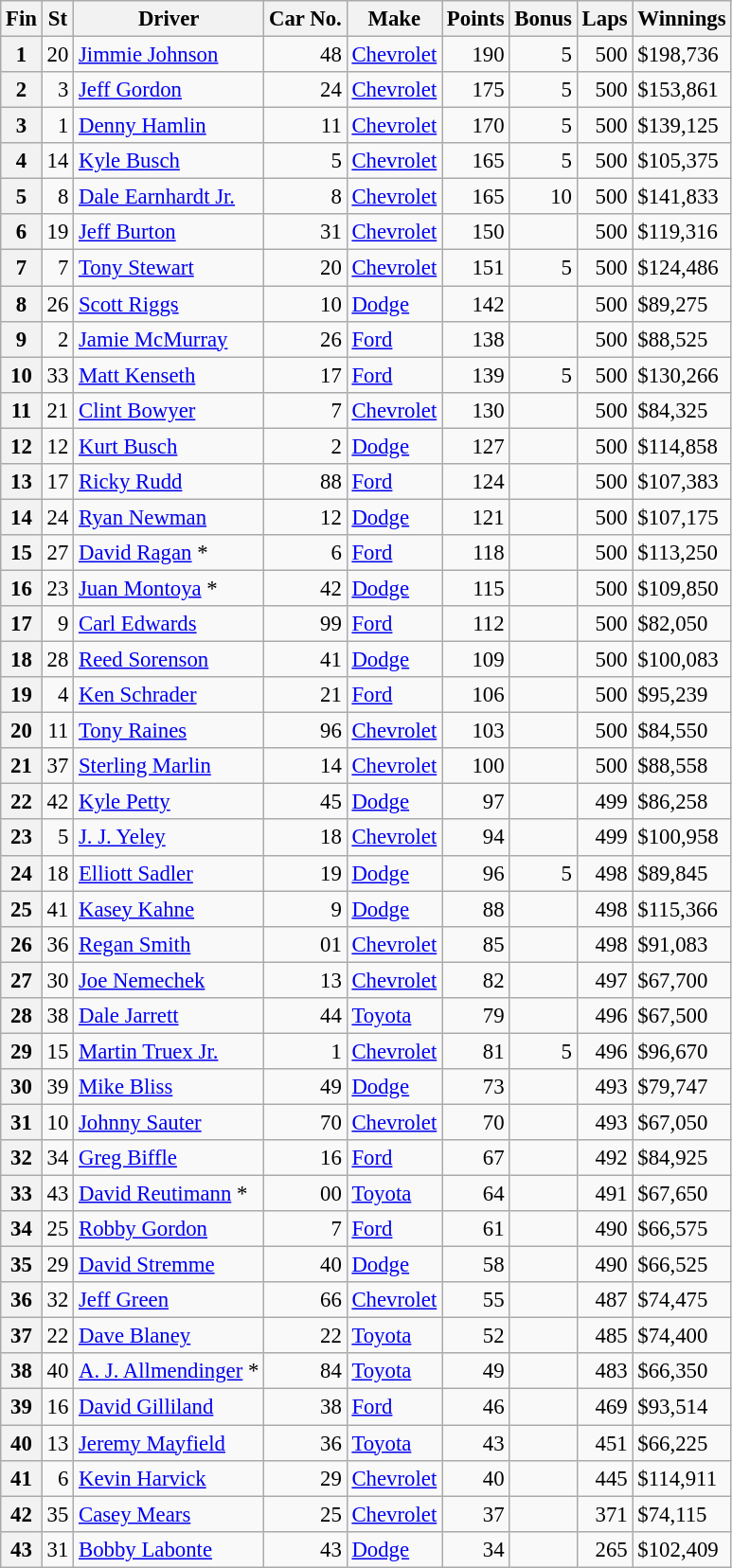<table class="wikitable" style="font-size: 95%;" cellspacing="0" cellpadding="0" border="0">
<tr>
<th>Fin</th>
<th>St</th>
<th>Driver</th>
<th>Car No.</th>
<th>Make</th>
<th>Points</th>
<th>Bonus</th>
<th>Laps</th>
<th>Winnings</th>
</tr>
<tr>
<th>1</th>
<td align="right">20</td>
<td><a href='#'>Jimmie Johnson</a></td>
<td align="right">48</td>
<td><a href='#'>Chevrolet</a></td>
<td align="right">190</td>
<td align="right">5</td>
<td align="right">500</td>
<td>$198,736</td>
</tr>
<tr>
<th>2</th>
<td align="right">3</td>
<td><a href='#'>Jeff Gordon</a></td>
<td align="right">24</td>
<td><a href='#'>Chevrolet</a></td>
<td align="right">175</td>
<td align="right">5</td>
<td align="right">500</td>
<td>$153,861</td>
</tr>
<tr>
<th>3</th>
<td align="right">1</td>
<td><a href='#'>Denny Hamlin</a></td>
<td align="right">11</td>
<td><a href='#'>Chevrolet</a></td>
<td align="right">170</td>
<td align="right">5</td>
<td align="right">500</td>
<td>$139,125</td>
</tr>
<tr>
<th>4</th>
<td align="right">14</td>
<td><a href='#'>Kyle Busch</a></td>
<td align="right">5</td>
<td><a href='#'>Chevrolet</a></td>
<td align="right">165</td>
<td align="right">5</td>
<td align="right">500</td>
<td>$105,375</td>
</tr>
<tr>
<th>5</th>
<td align="right">8</td>
<td><a href='#'>Dale Earnhardt Jr.</a></td>
<td align="right">8</td>
<td><a href='#'>Chevrolet</a></td>
<td align="right">165</td>
<td align="right">10</td>
<td align="right">500</td>
<td>$141,833</td>
</tr>
<tr>
<th>6</th>
<td align="right">19</td>
<td><a href='#'>Jeff Burton</a></td>
<td align="right">31</td>
<td><a href='#'>Chevrolet</a></td>
<td align="right">150</td>
<td></td>
<td align="right">500</td>
<td>$119,316</td>
</tr>
<tr>
<th>7</th>
<td align="right">7</td>
<td><a href='#'>Tony Stewart</a></td>
<td align="right">20</td>
<td><a href='#'>Chevrolet</a></td>
<td align="right">151</td>
<td align="right">5</td>
<td align="right">500</td>
<td>$124,486</td>
</tr>
<tr>
<th>8</th>
<td align="right">26</td>
<td><a href='#'>Scott Riggs</a></td>
<td align="right">10</td>
<td><a href='#'>Dodge</a></td>
<td align="right">142</td>
<td></td>
<td align="right">500</td>
<td>$89,275</td>
</tr>
<tr>
<th>9</th>
<td align="right">2</td>
<td><a href='#'>Jamie McMurray</a></td>
<td align="right">26</td>
<td><a href='#'>Ford</a></td>
<td align="right">138</td>
<td></td>
<td align="right">500</td>
<td>$88,525</td>
</tr>
<tr>
<th>10</th>
<td align="right">33</td>
<td><a href='#'>Matt Kenseth</a></td>
<td align="right">17</td>
<td><a href='#'>Ford</a></td>
<td align="right">139</td>
<td align="right">5</td>
<td align="right">500</td>
<td>$130,266</td>
</tr>
<tr>
<th>11</th>
<td align="right">21</td>
<td><a href='#'>Clint Bowyer</a></td>
<td align="right">7</td>
<td><a href='#'>Chevrolet</a></td>
<td align="right">130</td>
<td></td>
<td align="right">500</td>
<td>$84,325</td>
</tr>
<tr>
<th>12</th>
<td align="right">12</td>
<td><a href='#'>Kurt Busch</a></td>
<td align="right">2</td>
<td><a href='#'>Dodge</a></td>
<td align="right">127</td>
<td></td>
<td align="right">500</td>
<td>$114,858</td>
</tr>
<tr>
<th>13</th>
<td align="right">17</td>
<td><a href='#'>Ricky Rudd</a></td>
<td align="right">88</td>
<td><a href='#'>Ford</a></td>
<td align="right">124</td>
<td></td>
<td align="right">500</td>
<td>$107,383</td>
</tr>
<tr>
<th>14</th>
<td align="right">24</td>
<td><a href='#'>Ryan Newman</a></td>
<td align="right">12</td>
<td><a href='#'>Dodge</a></td>
<td align="right">121</td>
<td></td>
<td align="right">500</td>
<td>$107,175</td>
</tr>
<tr>
<th>15</th>
<td align="right">27</td>
<td><a href='#'>David Ragan</a> *</td>
<td align="right">6</td>
<td><a href='#'>Ford</a></td>
<td align="right">118</td>
<td></td>
<td align="right">500</td>
<td>$113,250</td>
</tr>
<tr>
<th>16</th>
<td align="right">23</td>
<td><a href='#'>Juan Montoya</a> *</td>
<td align="right">42</td>
<td><a href='#'>Dodge</a></td>
<td align="right">115</td>
<td></td>
<td align="right">500</td>
<td>$109,850</td>
</tr>
<tr>
<th>17</th>
<td align="right">9</td>
<td><a href='#'>Carl Edwards</a></td>
<td align="right">99</td>
<td><a href='#'>Ford</a></td>
<td align="right">112</td>
<td></td>
<td align="right">500</td>
<td>$82,050</td>
</tr>
<tr>
<th>18</th>
<td align="right">28</td>
<td><a href='#'>Reed Sorenson</a></td>
<td align="right">41</td>
<td><a href='#'>Dodge</a></td>
<td align="right">109</td>
<td></td>
<td align="right">500</td>
<td>$100,083</td>
</tr>
<tr>
<th>19</th>
<td align="right">4</td>
<td><a href='#'>Ken Schrader</a></td>
<td align="right">21</td>
<td><a href='#'>Ford</a></td>
<td align="right">106</td>
<td></td>
<td align="right">500</td>
<td>$95,239</td>
</tr>
<tr>
<th>20</th>
<td align="right">11</td>
<td><a href='#'>Tony Raines</a></td>
<td align="right">96</td>
<td><a href='#'>Chevrolet</a></td>
<td align="right">103</td>
<td></td>
<td align="right">500</td>
<td>$84,550</td>
</tr>
<tr>
<th>21</th>
<td align="right">37</td>
<td><a href='#'>Sterling Marlin</a></td>
<td align="right">14</td>
<td><a href='#'>Chevrolet</a></td>
<td align="right">100</td>
<td></td>
<td align="right">500</td>
<td>$88,558</td>
</tr>
<tr>
<th>22</th>
<td align="right">42</td>
<td><a href='#'>Kyle Petty</a></td>
<td align="right">45</td>
<td><a href='#'>Dodge</a></td>
<td align="right">97</td>
<td></td>
<td align="right">499</td>
<td>$86,258</td>
</tr>
<tr>
<th>23</th>
<td align="right">5</td>
<td><a href='#'>J. J. Yeley</a></td>
<td align="right">18</td>
<td><a href='#'>Chevrolet</a></td>
<td align="right">94</td>
<td></td>
<td align="right">499</td>
<td>$100,958</td>
</tr>
<tr>
<th>24</th>
<td align="right">18</td>
<td><a href='#'>Elliott Sadler</a></td>
<td align="right">19</td>
<td><a href='#'>Dodge</a></td>
<td align="right">96</td>
<td align="right">5</td>
<td align="right">498</td>
<td>$89,845</td>
</tr>
<tr>
<th>25</th>
<td align="right">41</td>
<td><a href='#'>Kasey Kahne</a></td>
<td align="right">9</td>
<td><a href='#'>Dodge</a></td>
<td align="right">88</td>
<td></td>
<td align="right">498</td>
<td>$115,366</td>
</tr>
<tr>
<th>26</th>
<td align="right">36</td>
<td><a href='#'>Regan Smith</a></td>
<td align="right">01</td>
<td><a href='#'>Chevrolet</a></td>
<td align="right">85</td>
<td></td>
<td align="right">498</td>
<td>$91,083</td>
</tr>
<tr>
<th>27</th>
<td align="right">30</td>
<td><a href='#'>Joe Nemechek</a></td>
<td align="right">13</td>
<td><a href='#'>Chevrolet</a></td>
<td align="right">82</td>
<td></td>
<td align="right">497</td>
<td>$67,700</td>
</tr>
<tr>
<th>28</th>
<td align="right">38</td>
<td><a href='#'>Dale Jarrett</a></td>
<td align="right">44</td>
<td><a href='#'>Toyota</a></td>
<td align="right">79</td>
<td></td>
<td align="right">496</td>
<td>$67,500</td>
</tr>
<tr>
<th>29</th>
<td align="right">15</td>
<td><a href='#'>Martin Truex Jr.</a></td>
<td align="right">1</td>
<td><a href='#'>Chevrolet</a></td>
<td align="right">81</td>
<td align="right">5</td>
<td align="right">496</td>
<td>$96,670</td>
</tr>
<tr>
<th>30</th>
<td align="right">39</td>
<td><a href='#'>Mike Bliss</a></td>
<td align="right">49</td>
<td><a href='#'>Dodge</a></td>
<td align="right">73</td>
<td></td>
<td align="right">493</td>
<td>$79,747</td>
</tr>
<tr>
<th>31</th>
<td align="right">10</td>
<td><a href='#'>Johnny Sauter</a></td>
<td align="right">70</td>
<td><a href='#'>Chevrolet</a></td>
<td align="right">70</td>
<td></td>
<td align="right">493</td>
<td>$67,050</td>
</tr>
<tr>
<th>32</th>
<td align="right">34</td>
<td><a href='#'>Greg Biffle</a></td>
<td align="right">16</td>
<td><a href='#'>Ford</a></td>
<td align="right">67</td>
<td></td>
<td align="right">492</td>
<td>$84,925</td>
</tr>
<tr>
<th>33</th>
<td align="right">43</td>
<td><a href='#'>David Reutimann</a> *</td>
<td align="right">00</td>
<td><a href='#'>Toyota</a></td>
<td align="right">64</td>
<td></td>
<td align="right">491</td>
<td>$67,650</td>
</tr>
<tr>
<th>34</th>
<td align="right">25</td>
<td><a href='#'>Robby Gordon</a></td>
<td align="right">7</td>
<td><a href='#'>Ford</a></td>
<td align="right">61</td>
<td></td>
<td align="right">490</td>
<td>$66,575</td>
</tr>
<tr>
<th>35</th>
<td align="right">29</td>
<td><a href='#'>David Stremme</a></td>
<td align="right">40</td>
<td><a href='#'>Dodge</a></td>
<td align="right">58</td>
<td></td>
<td align="right">490</td>
<td>$66,525</td>
</tr>
<tr>
<th>36</th>
<td align="right">32</td>
<td><a href='#'>Jeff Green</a></td>
<td align="right">66</td>
<td><a href='#'>Chevrolet</a></td>
<td align="right">55</td>
<td></td>
<td align="right">487</td>
<td>$74,475</td>
</tr>
<tr>
<th>37</th>
<td align="right">22</td>
<td><a href='#'>Dave Blaney</a></td>
<td align="right">22</td>
<td><a href='#'>Toyota</a></td>
<td align="right">52</td>
<td></td>
<td align="right">485</td>
<td>$74,400</td>
</tr>
<tr>
<th>38</th>
<td align="right">40</td>
<td><a href='#'>A. J. Allmendinger</a> *</td>
<td align="right">84</td>
<td><a href='#'>Toyota</a></td>
<td align="right">49</td>
<td></td>
<td align="right">483</td>
<td>$66,350</td>
</tr>
<tr>
<th>39</th>
<td align="right">16</td>
<td><a href='#'>David Gilliland</a></td>
<td align="right">38</td>
<td><a href='#'>Ford</a></td>
<td align="right">46</td>
<td></td>
<td align="right">469</td>
<td>$93,514</td>
</tr>
<tr>
<th>40</th>
<td align="right">13</td>
<td><a href='#'>Jeremy Mayfield</a></td>
<td align="right">36</td>
<td><a href='#'>Toyota</a></td>
<td align="right">43</td>
<td></td>
<td align="right">451</td>
<td>$66,225</td>
</tr>
<tr>
<th>41</th>
<td align="right">6</td>
<td><a href='#'>Kevin Harvick</a></td>
<td align="right">29</td>
<td><a href='#'>Chevrolet</a></td>
<td align="right">40</td>
<td></td>
<td align="right">445</td>
<td>$114,911</td>
</tr>
<tr>
<th>42</th>
<td align="right">35</td>
<td><a href='#'>Casey Mears</a></td>
<td align="right">25</td>
<td><a href='#'>Chevrolet</a></td>
<td align="right">37</td>
<td></td>
<td align="right">371</td>
<td>$74,115</td>
</tr>
<tr>
<th>43</th>
<td align="right">31</td>
<td><a href='#'>Bobby Labonte</a></td>
<td align="right">43</td>
<td><a href='#'>Dodge</a></td>
<td align="right">34</td>
<td></td>
<td align="right">265</td>
<td>$102,409</td>
</tr>
</table>
